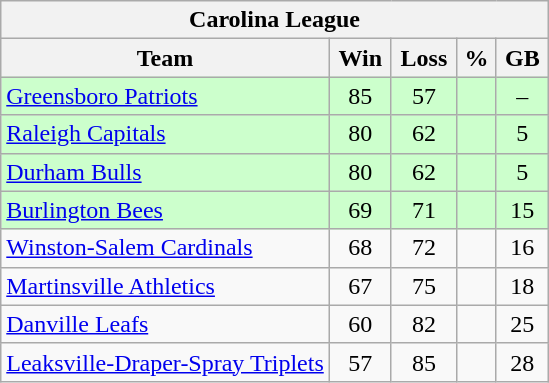<table class="wikitable">
<tr>
<th colspan="5">Carolina League</th>
</tr>
<tr>
<th width="60%">Team</th>
<th>Win</th>
<th>Loss</th>
<th>%</th>
<th>GB</th>
</tr>
<tr align=center bgcolor=ccffcc>
<td align=left><a href='#'>Greensboro Patriots</a></td>
<td>85</td>
<td>57</td>
<td></td>
<td>–</td>
</tr>
<tr align=center bgcolor=ccffcc>
<td align=left><a href='#'>Raleigh Capitals</a></td>
<td>80</td>
<td>62</td>
<td></td>
<td>5</td>
</tr>
<tr align=center bgcolor=ccffcc>
<td align=left><a href='#'>Durham Bulls</a></td>
<td>80</td>
<td>62</td>
<td></td>
<td>5</td>
</tr>
<tr align=center bgcolor=ccffcc>
<td align=left><a href='#'>Burlington Bees</a></td>
<td>69</td>
<td>71</td>
<td></td>
<td>15</td>
</tr>
<tr align=center>
<td align=left><a href='#'>Winston-Salem Cardinals</a></td>
<td>68</td>
<td>72</td>
<td></td>
<td>16</td>
</tr>
<tr align=center>
<td align=left><a href='#'>Martinsville Athletics</a></td>
<td>67</td>
<td>75</td>
<td></td>
<td>18</td>
</tr>
<tr align=center>
<td align=left><a href='#'>Danville Leafs</a></td>
<td>60</td>
<td>82</td>
<td></td>
<td>25</td>
</tr>
<tr align=center>
<td align=left><a href='#'>Leaksville-Draper-Spray Triplets</a></td>
<td>57</td>
<td>85</td>
<td></td>
<td>28</td>
</tr>
</table>
